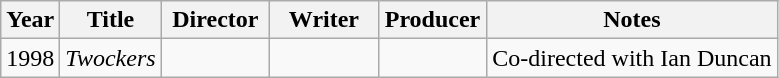<table class="wikitable">
<tr>
<th>Year</th>
<th>Title</th>
<th width=65>Director</th>
<th width=65>Writer</th>
<th width=65>Producer</th>
<th>Notes</th>
</tr>
<tr>
<td>1998</td>
<td><em>Twockers</em></td>
<td></td>
<td></td>
<td></td>
<td>Co-directed with Ian Duncan</td>
</tr>
</table>
